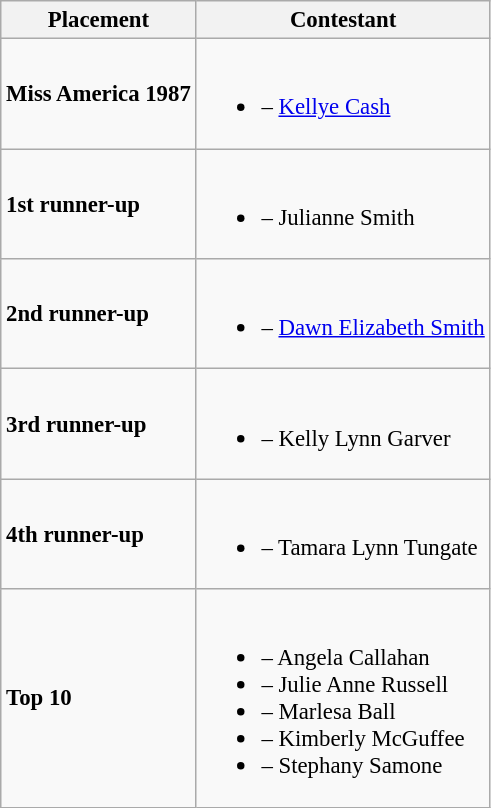<table class="wikitable sortable" style="font-size: 95%;">
<tr>
<th>Placement</th>
<th>Contestant</th>
</tr>
<tr>
<td><strong>Miss America 1987</strong></td>
<td><br><ul><li> – <a href='#'>Kellye Cash</a></li></ul></td>
</tr>
<tr>
<td><strong>1st runner-up</strong></td>
<td><br><ul><li> – Julianne Smith</li></ul></td>
</tr>
<tr>
<td><strong>2nd runner-up</strong></td>
<td><br><ul><li> – <a href='#'>Dawn Elizabeth Smith</a></li></ul></td>
</tr>
<tr>
<td><strong>3rd runner-up</strong></td>
<td><br><ul><li> – Kelly Lynn Garver</li></ul></td>
</tr>
<tr>
<td><strong>4th runner-up</strong></td>
<td><br><ul><li> – Tamara Lynn Tungate</li></ul></td>
</tr>
<tr>
<td><strong>Top 10</strong></td>
<td><br><ul><li> – Angela Callahan</li><li> – Julie Anne Russell</li><li> – Marlesa Ball</li><li> – Kimberly McGuffee</li><li> – Stephany Samone</li></ul></td>
</tr>
</table>
